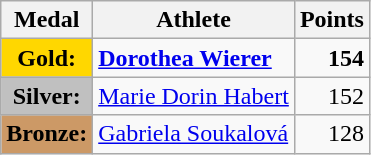<table class="wikitable">
<tr>
<th>Medal</th>
<th>Athlete</th>
<th>Points</th>
</tr>
<tr>
<td style="text-align:center;background-color:gold;"><strong>Gold:</strong></td>
<td> <strong><a href='#'>Dorothea Wierer</a></strong></td>
<td align="right"><strong>154</strong></td>
</tr>
<tr>
<td style="text-align:center;background-color:silver;"><strong>Silver:</strong></td>
<td> <a href='#'>Marie Dorin Habert</a></td>
<td align="right">152</td>
</tr>
<tr>
<td style="text-align:center;background-color:#CC9966;"><strong>Bronze:</strong></td>
<td> <a href='#'>Gabriela Soukalová</a></td>
<td align="right">128</td>
</tr>
</table>
